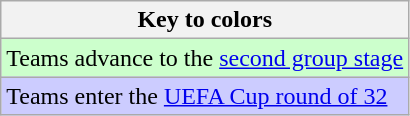<table class="wikitable">
<tr>
<th>Key to colors</th>
</tr>
<tr bgcolor=#ccffcc>
<td>Teams advance to the <a href='#'>second group stage</a></td>
</tr>
<tr bgcolor=#ccccff>
<td>Teams enter the <a href='#'>UEFA Cup round of 32</a></td>
</tr>
</table>
